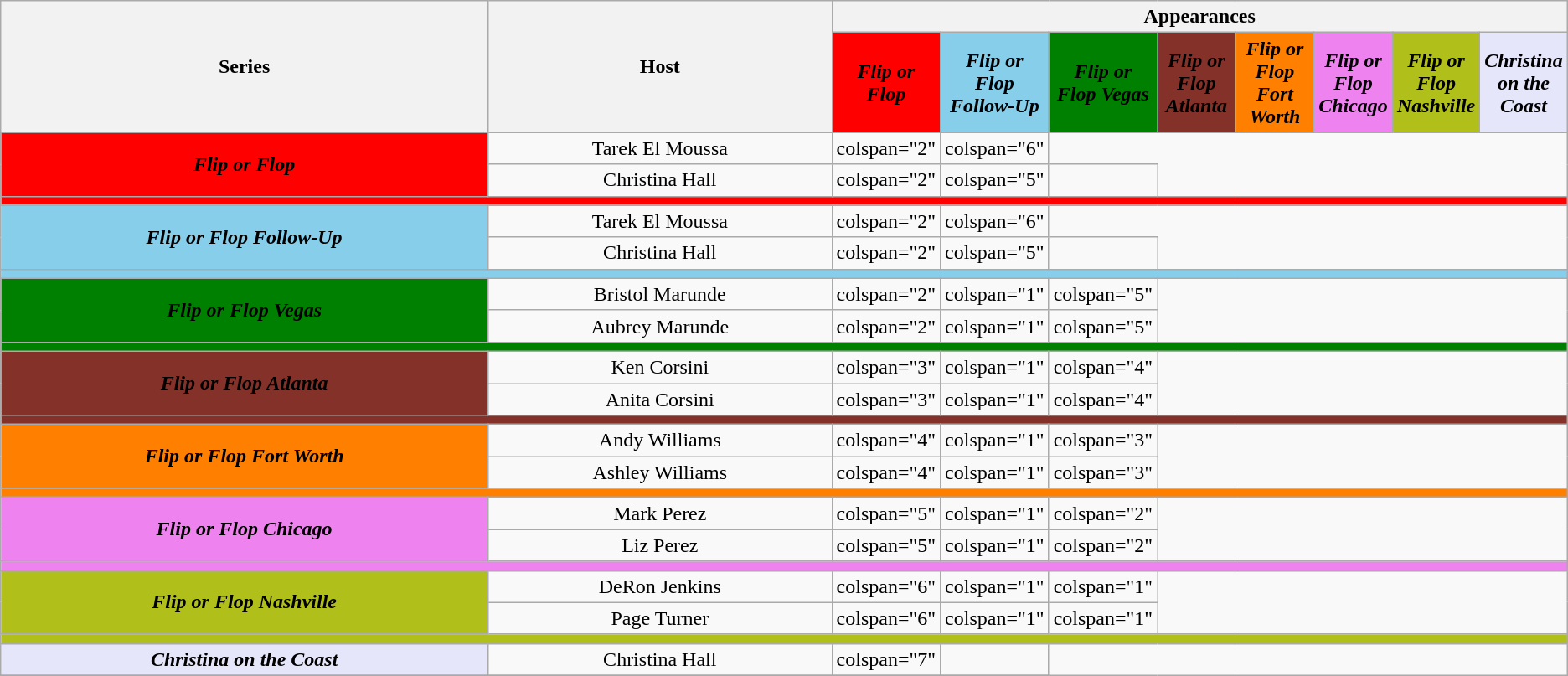<table class="wikitable sortable plainrowheaders" style="text-align:center;">
<tr>
<th scope="col" rowspan="2">Series</th>
<th scope="col" rowspan="2">Host</th>
<th scope="col" colspan="8" data-sort-type="number">Appearances</th>
</tr>
<tr>
<th scope="col" style="width:5%; background:#ff0000;"><em>Flip or Flop</em></th>
<th scope="col" style="width:5%; background:#87ceeb;"><em>Flip or Flop Follow-Up</em></th>
<th scope="col" style="width:5%; background:#008000;"><em>Flip or Flop Vegas</em></th>
<th scope="col" style="width:5%; background:#833129;"><em>Flip or Flop Atlanta</em></th>
<th scope="col" style="width:5%; background:#FF7F00;"><em>Flip or Flop Fort Worth</em></th>
<th scope="col" style="width:5%; background:#EE82EE;"><em>Flip or Flop Chicago</em></th>
<th scope="col" style="width:5%; background:#B0BF1A;"><em>Flip or Flop Nashville</em></th>
<th scope="col" style="width:5%; background:#E6E6FA;"><em>Christina on the Coast</em></th>
</tr>
<tr>
<td style="background:#ff0000;" rowspan="2"><strong><em>Flip or Flop</em></strong></td>
<td scope="row">Tarek El Moussa</td>
<td>colspan="2" </td>
<td>colspan="6" </td>
</tr>
<tr>
<td scope="row">Christina Hall</td>
<td>colspan="2" </td>
<td>colspan="5" </td>
<td></td>
</tr>
<tr>
<td style="background:#ff0000;" colspan="10"></td>
</tr>
<tr>
<td style="background:#87ceeb;" rowspan="2"><strong><em>Flip or Flop Follow-Up</em></strong></td>
<td scope="row">Tarek El Moussa</td>
<td>colspan="2" </td>
<td>colspan="6" </td>
</tr>
<tr>
<td scope="row">Christina Hall</td>
<td>colspan="2" </td>
<td>colspan="5" </td>
<td></td>
</tr>
<tr>
<td style="background:#87ceeb;" colspan="10"></td>
</tr>
<tr>
<td style="background:#008000;" rowspan="2"><strong><em>Flip or Flop Vegas</em></strong></td>
<td scope="row">Bristol Marunde</td>
<td>colspan="2" </td>
<td>colspan="1" </td>
<td>colspan="5" </td>
</tr>
<tr>
<td scope="row">Aubrey Marunde</td>
<td>colspan="2" </td>
<td>colspan="1" </td>
<td>colspan="5" </td>
</tr>
<tr>
<td style="background:#008000;" colspan="10"></td>
</tr>
<tr>
<td style="background:#833129;" rowspan="2"><strong><em>Flip or Flop Atlanta</em></strong></td>
<td scope="row">Ken Corsini</td>
<td>colspan="3" </td>
<td>colspan="1" </td>
<td>colspan="4" </td>
</tr>
<tr>
<td scope="row">Anita Corsini</td>
<td>colspan="3" </td>
<td>colspan="1" </td>
<td>colspan="4" </td>
</tr>
<tr>
<td style="background:#833129;" colspan="10"></td>
</tr>
<tr>
<td style="background:#FF7F00;" rowspan="2"><strong><em>Flip or Flop Fort Worth</em></strong></td>
<td scope="row">Andy Williams</td>
<td>colspan="4" </td>
<td>colspan="1" </td>
<td>colspan="3" </td>
</tr>
<tr>
<td scope="row">Ashley Williams</td>
<td>colspan="4" </td>
<td>colspan="1" </td>
<td>colspan="3" </td>
</tr>
<tr>
<td style="background:#FF7F00;" colspan=10"></td>
</tr>
<tr>
<td style="background:#EE82EE;" rowspan="2"><strong><em>Flip or Flop Chicago</em></strong></td>
<td scope="row">Mark Perez</td>
<td>colspan="5" </td>
<td>colspan="1" </td>
<td>colspan="2" </td>
</tr>
<tr>
<td scope="row">Liz Perez</td>
<td>colspan="5" </td>
<td>colspan="1" </td>
<td>colspan="2" </td>
</tr>
<tr>
<td style="background:#EE82EE;" colspan="10"></td>
</tr>
<tr>
<td style="background:#B0BF1A;" rowspan="2"><strong><em>Flip or Flop Nashville</em></strong></td>
<td scope="row">DeRon Jenkins</td>
<td>colspan="6" </td>
<td>colspan="1" </td>
<td>colspan="1" </td>
</tr>
<tr>
<td scope="row">Page Turner</td>
<td>colspan="6" </td>
<td>colspan="1" </td>
<td>colspan="1" </td>
</tr>
<tr>
<td style="background:#B0BF1A;" colspan="10"></td>
</tr>
<tr>
<td style="background:#E6E6FA;"><strong><em>Christina on the Coast</em></strong></td>
<td scope="row">Christina Hall</td>
<td>colspan="7" </td>
<td></td>
</tr>
<tr>
</tr>
</table>
